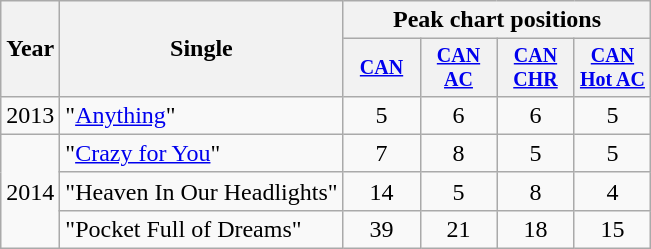<table class="wikitable" style="text-align:center;">
<tr>
<th rowspan="2">Year</th>
<th rowspan="2">Single</th>
<th colspan="4">Peak chart positions</th>
</tr>
<tr style="font-size:smaller;">
<th width="45"><a href='#'>CAN</a><br></th>
<th width="45"><a href='#'>CAN <br> AC</a><br></th>
<th width="45"><a href='#'>CAN <br> CHR</a><br></th>
<th width="45"><a href='#'>CAN <br> Hot AC</a><br></th>
</tr>
<tr>
<td>2013</td>
<td align="left">"<a href='#'>Anything</a>"</td>
<td>5</td>
<td>6</td>
<td>6</td>
<td>5</td>
</tr>
<tr>
<td rowspan="4">2014</td>
<td align="left">"<a href='#'>Crazy for You</a>"</td>
<td>7</td>
<td>8</td>
<td>5</td>
<td>5</td>
</tr>
<tr>
<td align="left">"Heaven In Our Headlights"</td>
<td>14</td>
<td>5</td>
<td>8</td>
<td>4</td>
</tr>
<tr>
<td align="left">"Pocket Full of Dreams"</td>
<td>39</td>
<td>21</td>
<td>18</td>
<td>15</td>
</tr>
</table>
